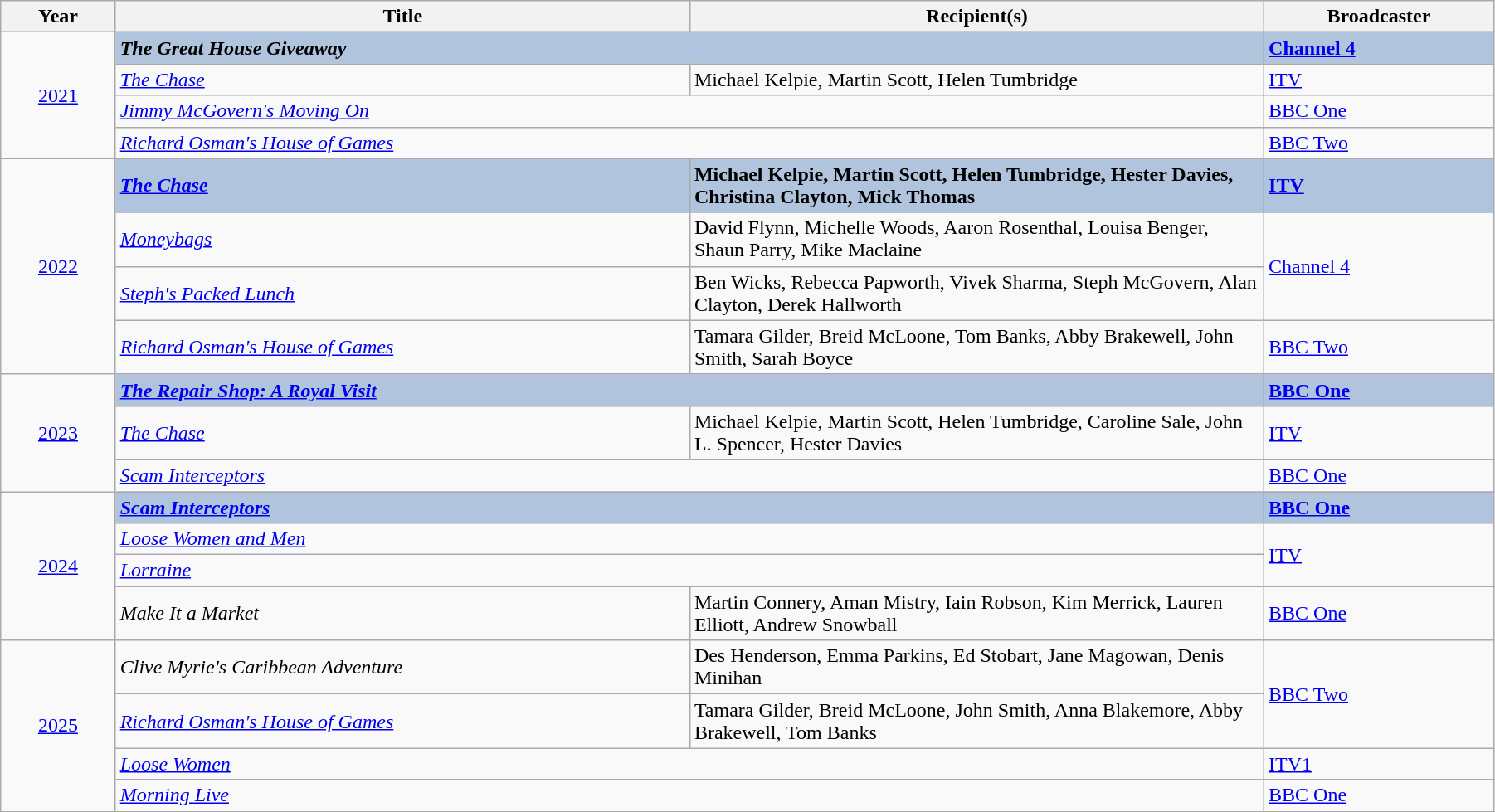<table class="wikitable" width="95%">
<tr>
<th width=5%>Year</th>
<th width=25%>Title</th>
<th width=25%><strong>Recipient(s)</strong></th>
<th width=10%><strong>Broadcaster</strong></th>
</tr>
<tr>
<td rowspan="4" style="text-align:center;"><a href='#'>2021</a><br></td>
<td style="background:#B0C4DE;" colspan="2"><strong><em>The Great House Giveaway</em></strong></td>
<td style="background:#B0C4DE;"><strong><a href='#'>Channel 4</a></strong></td>
</tr>
<tr>
<td><em><a href='#'>The Chase</a></em></td>
<td>Michael Kelpie, Martin Scott, Helen Tumbridge</td>
<td><a href='#'>ITV</a></td>
</tr>
<tr>
<td colspan="2"><em><a href='#'>Jimmy McGovern's Moving On</a></em></td>
<td><a href='#'>BBC One</a></td>
</tr>
<tr>
<td colspan="2"><em><a href='#'>Richard Osman's House of Games</a></em></td>
<td><a href='#'>BBC Two</a></td>
</tr>
<tr>
<td rowspan="4" style="text-align:center;"><a href='#'>2022</a><br></td>
<td style="background:#B0C4DE;"><strong><em><a href='#'>The Chase</a></em></strong></td>
<td style="background:#B0C4DE;"><strong>Michael Kelpie, Martin Scott, Helen Tumbridge, Hester Davies, Christina Clayton, Mick Thomas</strong></td>
<td style="background:#B0C4DE;"><strong><a href='#'>ITV</a></strong></td>
</tr>
<tr>
<td><em><a href='#'>Moneybags</a></em></td>
<td>David Flynn, Michelle Woods, Aaron Rosenthal, Louisa Benger, Shaun Parry, Mike Maclaine</td>
<td rowspan="2"><a href='#'>Channel 4</a></td>
</tr>
<tr>
<td><em><a href='#'>Steph's Packed Lunch</a></em></td>
<td>Ben Wicks, Rebecca Papworth, Vivek Sharma, Steph McGovern, Alan Clayton, Derek Hallworth</td>
</tr>
<tr>
<td><em><a href='#'>Richard Osman's House of Games</a></em></td>
<td>Tamara Gilder, Breid McLoone, Tom Banks, Abby Brakewell, John Smith, Sarah Boyce</td>
<td><a href='#'>BBC Two</a></td>
</tr>
<tr>
<td rowspan="3" style="text-align:center;"><a href='#'>2023</a><br></td>
<td colspan="2" style="background:#B0C4DE;"><strong><em><a href='#'>The Repair Shop: A Royal Visit</a></em></strong></td>
<td style="background:#B0C4DE;"><strong><a href='#'>BBC One</a></strong></td>
</tr>
<tr>
<td><em><a href='#'>The Chase</a></em></td>
<td>Michael Kelpie, Martin Scott, Helen Tumbridge, Caroline Sale, John L. Spencer, Hester Davies</td>
<td><a href='#'>ITV</a></td>
</tr>
<tr>
<td colspan="2"><em><a href='#'>Scam Interceptors</a></em></td>
<td><a href='#'>BBC One</a></td>
</tr>
<tr>
<td rowspan="4" style="text-align:center;"><a href='#'>2024</a><br></td>
<td colspan="2" style="background:#B0C4DE;"><strong><em><a href='#'>Scam Interceptors</a></em></strong></td>
<td style="background:#B0C4DE;"><strong><a href='#'>BBC One</a></strong></td>
</tr>
<tr>
<td colspan="2"><em><a href='#'>Loose Women and Men</a></em></td>
<td rowspan="2"><a href='#'>ITV</a></td>
</tr>
<tr>
<td colspan="2"><em><a href='#'>Lorraine</a></em></td>
</tr>
<tr>
<td><em>Make It a Market</em></td>
<td>Martin Connery, Aman Mistry, Iain Robson, Kim Merrick, Lauren Elliott, Andrew Snowball</td>
<td><a href='#'>BBC One</a></td>
</tr>
<tr>
<td rowspan="4" style="text-align:center;"><a href='#'>2025</a><br></td>
<td><em>Clive Myrie's Caribbean Adventure</em></td>
<td>Des Henderson, Emma Parkins, Ed Stobart, Jane Magowan, Denis Minihan</td>
<td rowspan="2"><a href='#'>BBC Two</a></td>
</tr>
<tr>
<td><em><a href='#'>Richard Osman's House of Games</a></em></td>
<td>Tamara Gilder, Breid McLoone, John Smith, Anna Blakemore, Abby Brakewell, Tom Banks</td>
</tr>
<tr>
<td colspan="2"><em><a href='#'>Loose Women</a></em></td>
<td><a href='#'>ITV1</a></td>
</tr>
<tr>
<td colspan="2"><em><a href='#'>Morning Live</a></em></td>
<td><a href='#'>BBC One</a></td>
</tr>
<tr>
</tr>
</table>
